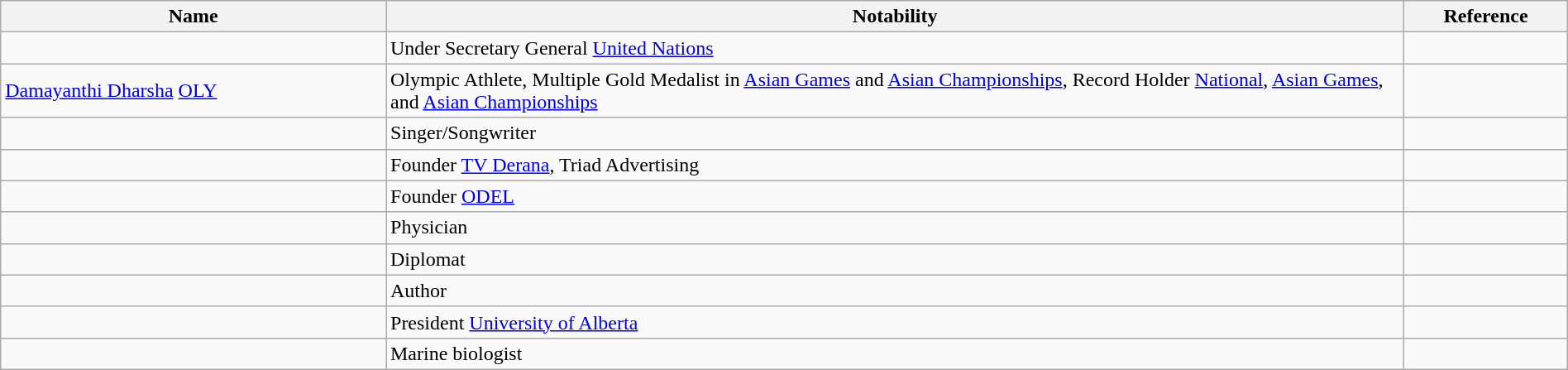<table class="wikitable sortable" style="width:100%">
<tr>
<th style="width:*;">Name</th>
<th style="width:65%;" class="unsortable">Notability</th>
<th style="width:*;" class="unsortable">Reference</th>
</tr>
<tr>
<td></td>
<td>Under Secretary General <a href='#'>United Nations</a></td>
<td style="text-align:center;"></td>
</tr>
<tr>
<td><a href='#'>Damayanthi Dharsha</a> <a href='#'>OLY</a></td>
<td>Olympic Athlete, Multiple Gold Medalist in <a href='#'>Asian Games</a> and <a href='#'>Asian Championships</a>, Record Holder <a href='#'>National</a>, <a href='#'>Asian Games</a>, and <a href='#'>Asian Championships</a></td>
<td></td>
</tr>
<tr>
<td></td>
<td>Singer/Songwriter</td>
<td style="text-align:center;"></td>
</tr>
<tr>
<td></td>
<td>Founder <a href='#'>TV Derana</a>, Triad Advertising</td>
<td style="text-align:center;"></td>
</tr>
<tr>
<td></td>
<td>Founder <a href='#'>ODEL</a></td>
<td style="text-align:center;"></td>
</tr>
<tr>
<td></td>
<td>Physician</td>
<td style="text-align:center;"></td>
</tr>
<tr>
<td></td>
<td>Diplomat</td>
<td style="text-align:center;"></td>
</tr>
<tr>
<td></td>
<td>Author</td>
<td style="text-align:center;"></td>
</tr>
<tr>
<td></td>
<td>President <a href='#'>University of Alberta</a></td>
<td style="text-align:center;"></td>
</tr>
<tr>
<td></td>
<td>Marine biologist</td>
<td style="text-align:center;"></td>
</tr>
</table>
